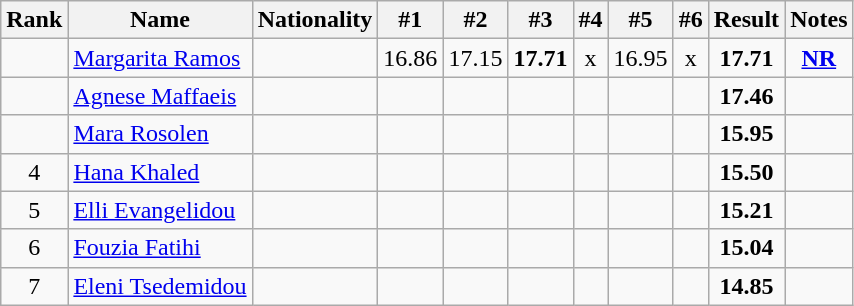<table class="wikitable sortable" style="text-align:center">
<tr>
<th>Rank</th>
<th>Name</th>
<th>Nationality</th>
<th>#1</th>
<th>#2</th>
<th>#3</th>
<th>#4</th>
<th>#5</th>
<th>#6</th>
<th>Result</th>
<th>Notes</th>
</tr>
<tr>
<td></td>
<td align=left><a href='#'>Margarita Ramos</a></td>
<td align=left></td>
<td>16.86</td>
<td>17.15</td>
<td><strong>17.71</strong></td>
<td>x</td>
<td>16.95</td>
<td>x</td>
<td><strong>17.71</strong></td>
<td><strong><a href='#'>NR</a></strong></td>
</tr>
<tr>
<td></td>
<td align=left><a href='#'>Agnese Maffaeis</a></td>
<td align=left></td>
<td></td>
<td></td>
<td></td>
<td></td>
<td></td>
<td></td>
<td><strong>17.46</strong></td>
<td></td>
</tr>
<tr>
<td></td>
<td align=left><a href='#'>Mara Rosolen</a></td>
<td align=left></td>
<td></td>
<td></td>
<td></td>
<td></td>
<td></td>
<td></td>
<td><strong>15.95</strong></td>
<td></td>
</tr>
<tr>
<td>4</td>
<td align=left><a href='#'>Hana Khaled</a></td>
<td align=left></td>
<td></td>
<td></td>
<td></td>
<td></td>
<td></td>
<td></td>
<td><strong>15.50</strong></td>
<td></td>
</tr>
<tr>
<td>5</td>
<td align=left><a href='#'>Elli Evangelidou</a></td>
<td align=left></td>
<td></td>
<td></td>
<td></td>
<td></td>
<td></td>
<td></td>
<td><strong>15.21</strong></td>
<td></td>
</tr>
<tr>
<td>6</td>
<td align=left><a href='#'>Fouzia Fatihi</a></td>
<td align=left></td>
<td></td>
<td></td>
<td></td>
<td></td>
<td></td>
<td></td>
<td><strong>15.04</strong></td>
<td></td>
</tr>
<tr>
<td>7</td>
<td align=left><a href='#'>Eleni Tsedemidou</a></td>
<td align=left></td>
<td></td>
<td></td>
<td></td>
<td></td>
<td></td>
<td></td>
<td><strong>14.85</strong></td>
<td></td>
</tr>
</table>
